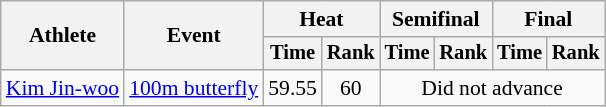<table class=wikitable style="font-size:90%">
<tr>
<th rowspan="2">Athlete</th>
<th rowspan="2">Event</th>
<th colspan="2">Heat</th>
<th colspan="2">Semifinal</th>
<th colspan="2">Final</th>
</tr>
<tr style="font-size:95%">
<th>Time</th>
<th>Rank</th>
<th>Time</th>
<th>Rank</th>
<th>Time</th>
<th>Rank</th>
</tr>
<tr>
<td align=left><a href='#'>Kim Jin-woo</a></td>
<td align=left><a href='#'>100m butterfly</a></td>
<td align=center>59.55</td>
<td align=center>60</td>
<td align=center colspan=4>Did not advance</td>
</tr>
</table>
